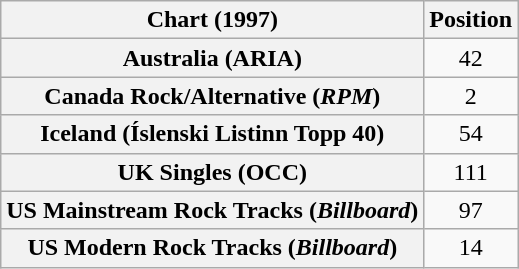<table class="wikitable sortable plainrowheaders" style="text-align:center">
<tr>
<th>Chart (1997)</th>
<th>Position</th>
</tr>
<tr>
<th scope="row">Australia (ARIA)</th>
<td>42</td>
</tr>
<tr>
<th scope="row">Canada Rock/Alternative (<em>RPM</em>)</th>
<td>2</td>
</tr>
<tr>
<th scope="row">Iceland (Íslenski Listinn Topp 40)</th>
<td>54</td>
</tr>
<tr>
<th scope="row">UK Singles (OCC)</th>
<td>111</td>
</tr>
<tr>
<th scope="row">US Mainstream Rock Tracks (<em>Billboard</em>)</th>
<td>97</td>
</tr>
<tr>
<th scope="row">US Modern Rock Tracks (<em>Billboard</em>)</th>
<td>14</td>
</tr>
</table>
